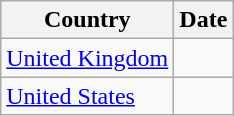<table class="wikitable">
<tr>
<th>Country</th>
<th>Date</th>
</tr>
<tr>
<td><a href='#'>United Kingdom</a></td>
<td></td>
</tr>
<tr>
<td><a href='#'>United States</a></td>
<td></td>
</tr>
</table>
